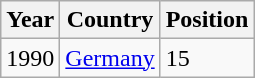<table class="wikitable">
<tr>
<th>Year</th>
<th>Country</th>
<th>Position</th>
</tr>
<tr>
<td>1990</td>
<td><a href='#'>Germany</a></td>
<td>15</td>
</tr>
</table>
